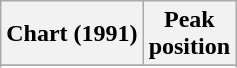<table class="wikitable sortable">
<tr>
<th align="left">Chart (1991)</th>
<th align="center">Peak<br>position</th>
</tr>
<tr>
</tr>
<tr>
</tr>
</table>
